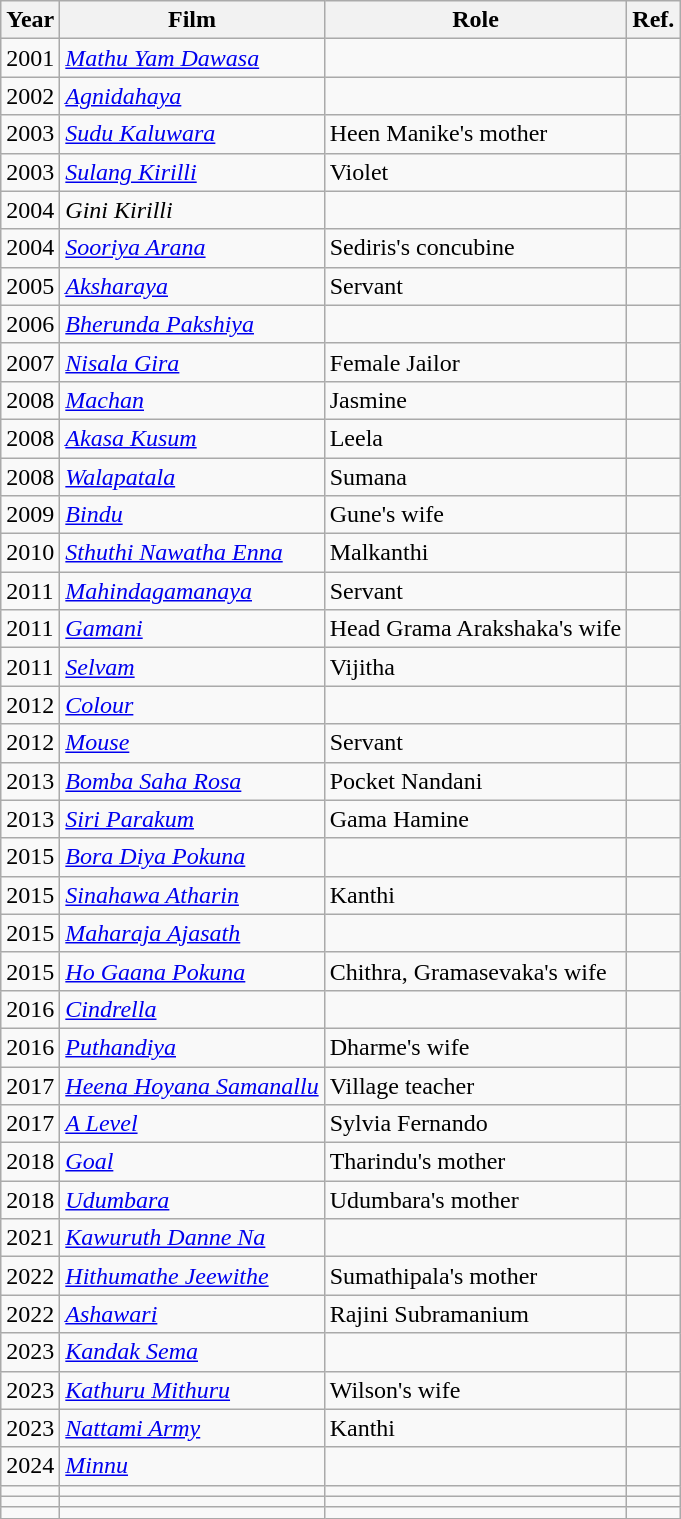<table class="wikitable">
<tr>
<th>Year</th>
<th>Film</th>
<th>Role</th>
<th>Ref.</th>
</tr>
<tr>
<td>2001</td>
<td><em><a href='#'>Mathu Yam Dawasa</a></em></td>
<td></td>
<td></td>
</tr>
<tr>
<td>2002</td>
<td><em><a href='#'>Agnidahaya</a></em></td>
<td></td>
<td></td>
</tr>
<tr>
<td>2003</td>
<td><em><a href='#'>Sudu Kaluwara</a></em></td>
<td>Heen Manike's mother</td>
<td></td>
</tr>
<tr>
<td>2003</td>
<td><em><a href='#'>Sulang Kirilli</a></em></td>
<td>Violet</td>
<td></td>
</tr>
<tr>
<td>2004</td>
<td><em>Gini Kirilli</em></td>
<td></td>
<td></td>
</tr>
<tr>
<td>2004</td>
<td><em><a href='#'>Sooriya Arana</a></em></td>
<td>Sediris's concubine</td>
<td></td>
</tr>
<tr>
<td>2005</td>
<td><em><a href='#'>Aksharaya</a></em></td>
<td>Servant</td>
<td></td>
</tr>
<tr>
<td>2006</td>
<td><em><a href='#'>Bherunda Pakshiya</a></em></td>
<td></td>
<td></td>
</tr>
<tr>
<td>2007</td>
<td><em><a href='#'>Nisala Gira</a></em></td>
<td>Female Jailor</td>
<td></td>
</tr>
<tr>
<td>2008</td>
<td><em><a href='#'>Machan</a></em></td>
<td>Jasmine</td>
<td></td>
</tr>
<tr>
<td>2008</td>
<td><em><a href='#'>Akasa Kusum</a></em></td>
<td>Leela</td>
<td></td>
</tr>
<tr>
<td>2008</td>
<td><em><a href='#'>Walapatala</a></em></td>
<td>Sumana</td>
<td></td>
</tr>
<tr>
<td>2009</td>
<td><em><a href='#'>Bindu</a></em></td>
<td>Gune's wife</td>
<td></td>
</tr>
<tr>
<td>2010</td>
<td><em><a href='#'>Sthuthi Nawatha Enna</a></em></td>
<td>Malkanthi</td>
<td></td>
</tr>
<tr>
<td>2011</td>
<td><em><a href='#'>Mahindagamanaya</a></em></td>
<td>Servant</td>
<td></td>
</tr>
<tr>
<td>2011</td>
<td><em><a href='#'>Gamani</a></em></td>
<td>Head Grama Arakshaka's wife</td>
<td></td>
</tr>
<tr>
<td>2011</td>
<td><em><a href='#'>Selvam</a></em></td>
<td>Vijitha</td>
<td></td>
</tr>
<tr>
<td>2012</td>
<td><em><a href='#'>Colour</a></em></td>
<td></td>
<td></td>
</tr>
<tr>
<td>2012</td>
<td><em><a href='#'>Mouse</a></em></td>
<td>Servant</td>
<td></td>
</tr>
<tr>
<td>2013</td>
<td><em><a href='#'>Bomba Saha Rosa</a></em></td>
<td>Pocket Nandani</td>
<td></td>
</tr>
<tr>
<td>2013</td>
<td><em><a href='#'>Siri Parakum</a></em></td>
<td>Gama Hamine</td>
<td></td>
</tr>
<tr>
<td>2015</td>
<td><em><a href='#'>Bora Diya Pokuna</a></em></td>
<td></td>
<td></td>
</tr>
<tr>
<td>2015</td>
<td><em><a href='#'>Sinahawa Atharin</a></em></td>
<td>Kanthi</td>
<td></td>
</tr>
<tr>
<td>2015</td>
<td><em><a href='#'>Maharaja Ajasath</a></em></td>
<td></td>
<td></td>
</tr>
<tr>
<td>2015</td>
<td><em><a href='#'>Ho Gaana Pokuna</a></em></td>
<td>Chithra, Gramasevaka's wife</td>
<td></td>
</tr>
<tr>
<td>2016</td>
<td><em><a href='#'>Cindrella</a></em></td>
<td></td>
<td></td>
</tr>
<tr>
<td>2016</td>
<td><em><a href='#'>Puthandiya</a></em></td>
<td>Dharme's wife</td>
<td></td>
</tr>
<tr>
<td>2017</td>
<td><em><a href='#'>Heena Hoyana Samanallu</a></em></td>
<td>Village teacher</td>
<td></td>
</tr>
<tr>
<td>2017</td>
<td><em><a href='#'>A Level</a></em></td>
<td>Sylvia Fernando</td>
<td></td>
</tr>
<tr>
<td>2018</td>
<td><em><a href='#'>Goal</a></em></td>
<td>Tharindu's mother</td>
<td></td>
</tr>
<tr>
<td>2018</td>
<td><em><a href='#'>Udumbara</a></em></td>
<td>Udumbara's mother</td>
<td></td>
</tr>
<tr>
<td>2021</td>
<td><em><a href='#'>Kawuruth Danne Na</a></em></td>
<td></td>
<td></td>
</tr>
<tr>
<td>2022</td>
<td><em><a href='#'>Hithumathe Jeewithe</a></em></td>
<td>Sumathipala's mother</td>
<td></td>
</tr>
<tr>
<td>2022</td>
<td><em><a href='#'>Ashawari</a></em></td>
<td>Rajini Subramanium</td>
<td></td>
</tr>
<tr>
<td>2023</td>
<td><em><a href='#'>Kandak Sema</a></em></td>
<td></td>
<td></td>
</tr>
<tr>
<td>2023</td>
<td><em><a href='#'>Kathuru Mithuru</a></em></td>
<td>Wilson's wife</td>
<td></td>
</tr>
<tr>
<td>2023</td>
<td><em><a href='#'>Nattami Army</a></em></td>
<td>Kanthi</td>
<td></td>
</tr>
<tr>
<td>2024</td>
<td><em><a href='#'>Minnu</a></em></td>
<td></td>
<td></td>
</tr>
<tr>
<td></td>
<td></td>
<td></td>
<td></td>
</tr>
<tr>
<td></td>
<td></td>
<td></td>
<td></td>
</tr>
<tr>
<td></td>
<td></td>
<td></td>
<td></td>
</tr>
</table>
